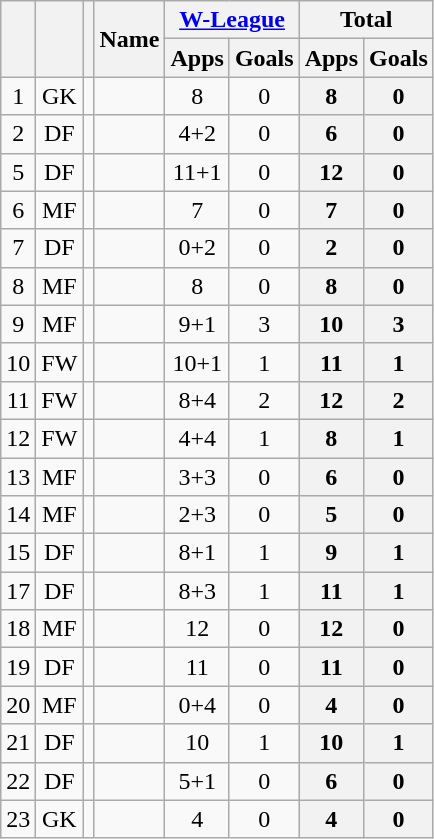<table class="wikitable sortable" style="text-align:center;">
<tr>
<th rowspan="2"></th>
<th rowspan="2"></th>
<th rowspan="2"></th>
<th rowspan="2">Name</th>
<th colspan="2"><a href='#'>W-League</a></th>
<th colspan="2">Total</th>
</tr>
<tr>
<th>Apps</th>
<th>Goals</th>
<th>Apps</th>
<th>Goals</th>
</tr>
<tr>
<td>1</td>
<td>GK</td>
<td></td>
<td align="left"><br></td>
<td>8</td>
<td>0<br></td>
<th>8</th>
<th>0</th>
</tr>
<tr>
<td>2</td>
<td>DF</td>
<td></td>
<td align="left"><br></td>
<td>4+2</td>
<td>0<br></td>
<th>6</th>
<th>0</th>
</tr>
<tr>
<td>5</td>
<td>DF</td>
<td></td>
<td align="left"><br></td>
<td>11+1</td>
<td>0<br></td>
<th>12</th>
<th>0</th>
</tr>
<tr>
<td>6</td>
<td>MF</td>
<td></td>
<td align="left"><br></td>
<td>7</td>
<td>0<br></td>
<th>7</th>
<th>0</th>
</tr>
<tr>
<td>7</td>
<td>DF</td>
<td></td>
<td align="left"><br></td>
<td>0+2</td>
<td>0<br></td>
<th>2</th>
<th>0</th>
</tr>
<tr>
<td>8</td>
<td>MF</td>
<td></td>
<td align="left"><br></td>
<td>8</td>
<td>0<br></td>
<th>8</th>
<th>0</th>
</tr>
<tr>
<td>9</td>
<td>MF</td>
<td></td>
<td align="left"><br></td>
<td>9+1</td>
<td>3<br></td>
<th>10</th>
<th>3</th>
</tr>
<tr>
<td>10</td>
<td>FW</td>
<td></td>
<td align="left"><br></td>
<td>10+1</td>
<td>1<br></td>
<th>11</th>
<th>1</th>
</tr>
<tr>
<td>11</td>
<td>FW</td>
<td></td>
<td align="left"><br></td>
<td>8+4</td>
<td>2<br></td>
<th>12</th>
<th>2</th>
</tr>
<tr>
<td>12</td>
<td>FW</td>
<td></td>
<td align="left"><br></td>
<td>4+4</td>
<td>1<br></td>
<th>8</th>
<th>1</th>
</tr>
<tr>
<td>13</td>
<td>MF</td>
<td></td>
<td align="left"><br></td>
<td>3+3</td>
<td>0<br></td>
<th>6</th>
<th>0</th>
</tr>
<tr>
<td>14</td>
<td>MF</td>
<td></td>
<td align="left"><br></td>
<td>2+3</td>
<td>0<br></td>
<th>5</th>
<th>0</th>
</tr>
<tr>
<td>15</td>
<td>DF</td>
<td></td>
<td align="left"><br></td>
<td>8+1</td>
<td>1<br></td>
<th>9</th>
<th>1</th>
</tr>
<tr>
<td>17</td>
<td>DF</td>
<td></td>
<td align="left"><br></td>
<td>8+3</td>
<td>1<br></td>
<th>11</th>
<th>1</th>
</tr>
<tr>
<td>18</td>
<td>MF</td>
<td></td>
<td align="left"><br></td>
<td>12</td>
<td>0<br></td>
<th>12</th>
<th>0</th>
</tr>
<tr>
<td>19</td>
<td>DF</td>
<td></td>
<td align="left"><br></td>
<td>11</td>
<td>0<br></td>
<th>11</th>
<th>0</th>
</tr>
<tr>
<td>20</td>
<td>MF</td>
<td></td>
<td align="left"><br></td>
<td>0+4</td>
<td>0<br></td>
<th>4</th>
<th>0</th>
</tr>
<tr>
<td>21</td>
<td>DF</td>
<td></td>
<td align="left"><br></td>
<td>10</td>
<td>1<br></td>
<th>10</th>
<th>1</th>
</tr>
<tr>
<td>22</td>
<td>DF</td>
<td></td>
<td align="left"><br></td>
<td>5+1</td>
<td>0<br></td>
<th>6</th>
<th>0</th>
</tr>
<tr>
<td>23</td>
<td>GK</td>
<td></td>
<td align="left"><br></td>
<td>4</td>
<td>0<br></td>
<th>4</th>
<th>0</th>
</tr>
</table>
